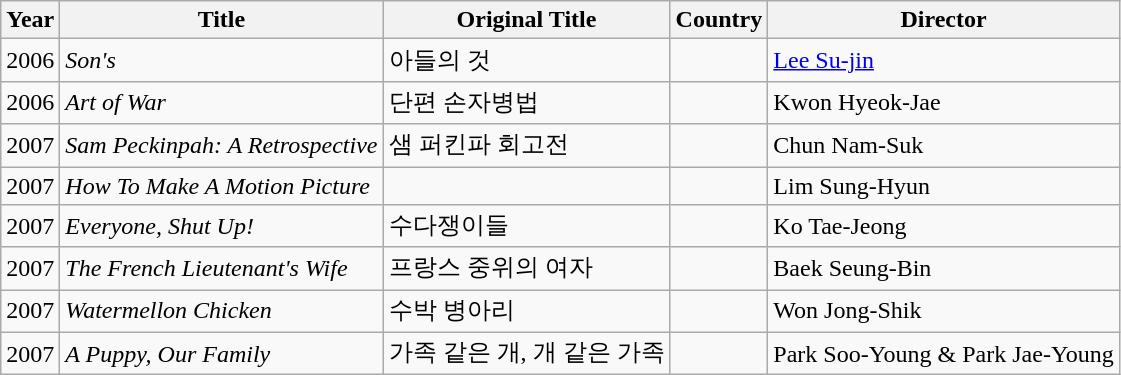<table class="wikitable">
<tr>
<th>Year</th>
<th>Title</th>
<th>Original Title</th>
<th>Country</th>
<th>Director</th>
</tr>
<tr>
<td>2006</td>
<td><em>Son's</em></td>
<td>아들의 것</td>
<td></td>
<td><a href='#'>Lee Su-jin</a></td>
</tr>
<tr>
<td>2006</td>
<td><em>Art of War</em></td>
<td>단편 손자병법</td>
<td></td>
<td>Kwon Hyeok-Jae</td>
</tr>
<tr>
<td>2007</td>
<td><em>Sam Peckinpah: A Retrospective</em></td>
<td>샘 퍼킨파 회고전</td>
<td></td>
<td>Chun Nam-Suk</td>
</tr>
<tr>
<td>2007</td>
<td><em>How To Make A Motion Picture</em></td>
<td></td>
<td></td>
<td>Lim Sung-Hyun</td>
</tr>
<tr>
<td>2007</td>
<td><em>Everyone, Shut Up!</em></td>
<td>수다쟁이들</td>
<td></td>
<td>Ko Tae-Jeong</td>
</tr>
<tr>
<td>2007</td>
<td><em>The French Lieutenant's Wife</em></td>
<td>프랑스 중위의 여자</td>
<td></td>
<td>Baek Seung-Bin</td>
</tr>
<tr>
<td>2007</td>
<td><em>Watermellon Chicken</em></td>
<td>수박 병아리</td>
<td></td>
<td>Won Jong-Shik</td>
</tr>
<tr>
<td>2007</td>
<td><em>A Puppy, Our Family</em></td>
<td>가족 같은 개, 개 같은 가족</td>
<td></td>
<td>Park Soo-Young & Park Jae-Young</td>
</tr>
</table>
